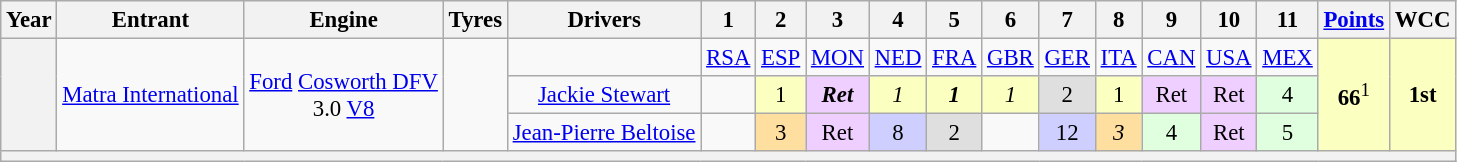<table class="wikitable" style="text-align:center; font-size:95%">
<tr>
<th>Year</th>
<th>Entrant</th>
<th>Engine</th>
<th>Tyres</th>
<th>Drivers</th>
<th>1</th>
<th>2</th>
<th>3</th>
<th>4</th>
<th>5</th>
<th>6</th>
<th>7</th>
<th>8</th>
<th>9</th>
<th>10</th>
<th>11</th>
<th><a href='#'>Points</a></th>
<th>WCC</th>
</tr>
<tr>
<th rowspan=3></th>
<td rowspan=3><a href='#'>Matra International</a></td>
<td rowspan=3><a href='#'>Ford</a> <a href='#'>Cosworth DFV</a> <br>3.0 <a href='#'>V8</a></td>
<td rowspan=3></td>
<td></td>
<td><a href='#'>RSA</a></td>
<td><a href='#'>ESP</a></td>
<td><a href='#'>MON</a></td>
<td><a href='#'>NED</a></td>
<td><a href='#'>FRA</a></td>
<td><a href='#'>GBR</a></td>
<td><a href='#'>GER</a></td>
<td><a href='#'>ITA</a></td>
<td><a href='#'>CAN</a></td>
<td><a href='#'>USA</a></td>
<td><a href='#'>MEX</a></td>
<td rowspan="3" style="background:#fbffbf;"><strong>66</strong><sup>1</sup></td>
<td rowspan="3" style="background:#fbffbf;"><strong>1st</strong></td>
</tr>
<tr>
<td><a href='#'>Jackie Stewart</a></td>
<td></td>
<td style="background:#fbffbf;">1</td>
<td style="background:#efcfff;"><strong><em>Ret</em></strong></td>
<td style="background:#fbffbf;"><em>1</em></td>
<td style="background:#fbffbf;"><strong><em>1</em></strong></td>
<td style="background:#fbffbf;"><em>1</em></td>
<td style="background:#dfdfdf;">2</td>
<td style="background:#fbffbf;">1</td>
<td style="background:#efcfff;">Ret</td>
<td style="background:#efcfff;">Ret</td>
<td style="background:#dfffdf;">4</td>
</tr>
<tr>
<td><a href='#'>Jean-Pierre Beltoise</a></td>
<td></td>
<td style="background:#ffdf9f;">3</td>
<td style="background:#efcfff;">Ret</td>
<td style="background:#cfcfff;">8</td>
<td style="background:#dfdfdf;">2</td>
<td></td>
<td style="background:#cfcfff;">12</td>
<td style="background:#ffdf9f;"><em>3</em></td>
<td style="background:#dfffdf;">4</td>
<td style="background:#efcfff;">Ret</td>
<td style="background:#dfffdf;">5</td>
</tr>
<tr>
<th colspan="18"></th>
</tr>
</table>
